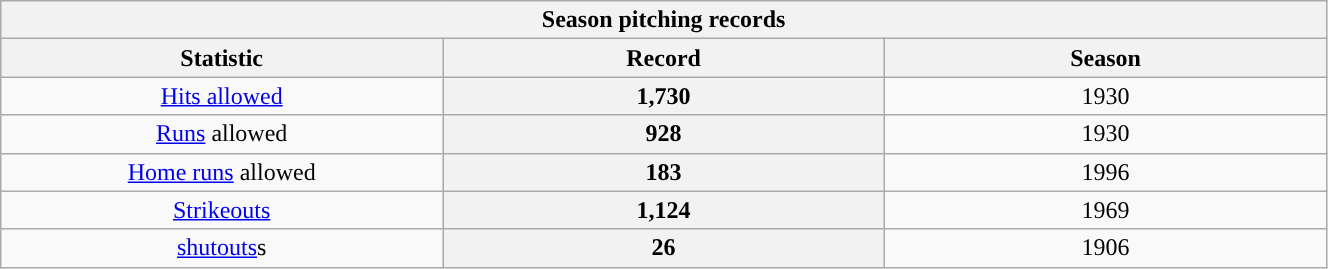<table class="wikitable sortable" style="text-align:center" width="70%">
<tr>
<th colspan=5>Season pitching records</th>
</tr>
<tr>
<th scope="col" width=20%>Statistic</th>
<th scope="col" class="unsortable" width=20%>Record</th>
<th scope="col" width=20%>Season</th>
</tr>
<tr>
<td><a href='#'>Hits allowed</a></td>
<th scope="row">1,730</th>
<td>1930</td>
</tr>
<tr>
<td><a href='#'>Runs</a> allowed</td>
<th scope="row">928</th>
<td>1930</td>
</tr>
<tr>
<td><a href='#'>Home runs</a> allowed</td>
<th scope="row">183</th>
<td>1996</td>
</tr>
<tr>
<td><a href='#'>Strikeouts</a></td>
<th scope="row">1,124</th>
<td>1969</td>
</tr>
<tr>
<td><a href='#'>shutouts</a>s</td>
<th scope="row">26</th>
<td>1906</td>
</tr>
</table>
